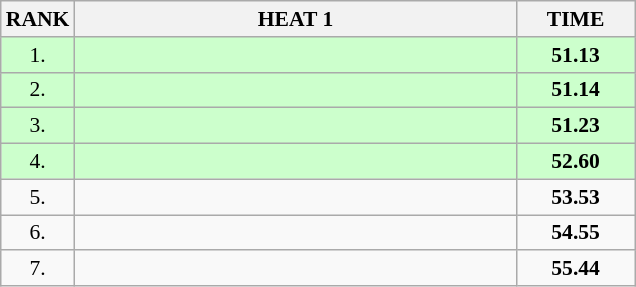<table class="wikitable" style="border-collapse: collapse; font-size: 90%;">
<tr>
<th>RANK</th>
<th style="width: 20em">HEAT 1</th>
<th style="width: 5em">TIME</th>
</tr>
<tr style="background:#ccffcc;">
<td align="center">1.</td>
<td></td>
<td align="center"><strong>51.13</strong></td>
</tr>
<tr style="background:#ccffcc;">
<td align="center">2.</td>
<td></td>
<td align="center"><strong>51.14</strong></td>
</tr>
<tr style="background:#ccffcc;">
<td align="center">3.</td>
<td></td>
<td align="center"><strong>51.23</strong></td>
</tr>
<tr style="background:#ccffcc;">
<td align="center">4.</td>
<td></td>
<td align="center"><strong>52.60</strong></td>
</tr>
<tr>
<td align="center">5.</td>
<td></td>
<td align="center"><strong>53.53</strong></td>
</tr>
<tr>
<td align="center">6.</td>
<td></td>
<td align="center"><strong>54.55</strong></td>
</tr>
<tr>
<td align="center">7.</td>
<td></td>
<td align="center"><strong>55.44</strong></td>
</tr>
</table>
